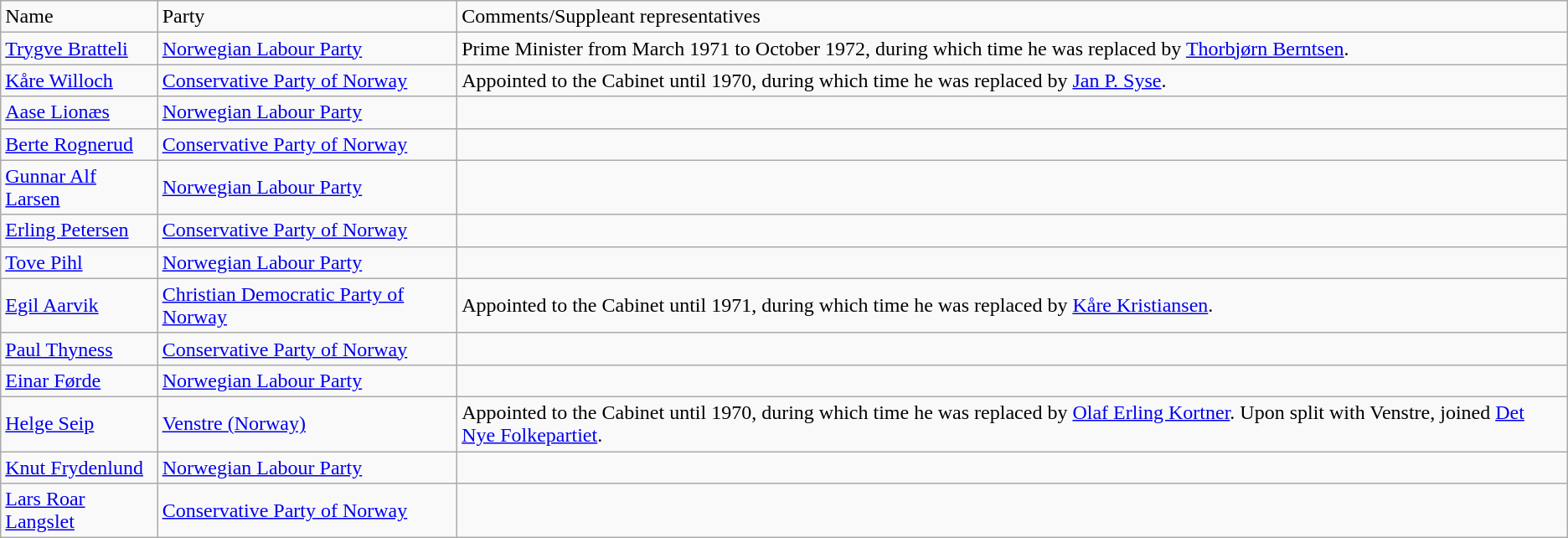<table class="wikitable">
<tr>
<td>Name</td>
<td>Party</td>
<td>Comments/Suppleant representatives</td>
</tr>
<tr>
<td><a href='#'>Trygve Bratteli</a></td>
<td><a href='#'>Norwegian Labour Party</a></td>
<td>Prime Minister from March 1971 to October 1972, during which time he was replaced by <a href='#'>Thorbjørn Berntsen</a>.</td>
</tr>
<tr>
<td><a href='#'>Kåre Willoch</a></td>
<td><a href='#'>Conservative Party of Norway</a></td>
<td>Appointed to the Cabinet until 1970, during which time he was replaced by <a href='#'>Jan P. Syse</a>.</td>
</tr>
<tr>
<td><a href='#'>Aase Lionæs</a></td>
<td><a href='#'>Norwegian Labour Party</a></td>
<td></td>
</tr>
<tr>
<td><a href='#'>Berte Rognerud</a></td>
<td><a href='#'>Conservative Party of Norway</a></td>
<td></td>
</tr>
<tr>
<td><a href='#'>Gunnar Alf Larsen</a></td>
<td><a href='#'>Norwegian Labour Party</a></td>
<td></td>
</tr>
<tr>
<td><a href='#'>Erling Petersen</a></td>
<td><a href='#'>Conservative Party of Norway</a></td>
<td></td>
</tr>
<tr>
<td><a href='#'>Tove Pihl</a></td>
<td><a href='#'>Norwegian Labour Party</a></td>
<td></td>
</tr>
<tr>
<td><a href='#'>Egil Aarvik</a></td>
<td><a href='#'>Christian Democratic Party of Norway</a></td>
<td>Appointed to the Cabinet until 1971, during which time he was replaced by <a href='#'>Kåre Kristiansen</a>.</td>
</tr>
<tr>
<td><a href='#'>Paul Thyness</a></td>
<td><a href='#'>Conservative Party of Norway</a></td>
<td></td>
</tr>
<tr>
<td><a href='#'>Einar Førde</a></td>
<td><a href='#'>Norwegian Labour Party</a></td>
<td></td>
</tr>
<tr>
<td><a href='#'>Helge Seip</a></td>
<td><a href='#'>Venstre (Norway)</a></td>
<td>Appointed to the Cabinet until 1970, during which time he was replaced by <a href='#'>Olaf Erling Kortner</a>. Upon split with Venstre, joined <a href='#'>Det Nye Folkepartiet</a>.</td>
</tr>
<tr>
<td><a href='#'>Knut Frydenlund</a></td>
<td><a href='#'>Norwegian Labour Party</a></td>
<td></td>
</tr>
<tr>
<td><a href='#'>Lars Roar Langslet</a></td>
<td><a href='#'>Conservative Party of Norway</a></td>
<td></td>
</tr>
</table>
